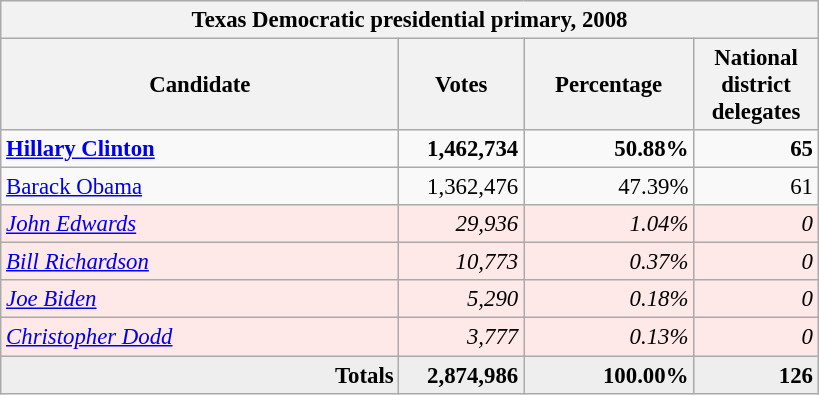<table class="wikitable" style="font-size:95%; text-align:right;">
<tr>
<th colspan="4">Texas Democratic presidential primary, 2008</th>
</tr>
<tr>
<th style="width: 17em">Candidate</th>
<th style="width: 5em">Votes</th>
<th style="width: 7em">Percentage</th>
<th style="width: 5em">National district delegates</th>
</tr>
<tr>
<td align="left"><strong><a href='#'>Hillary Clinton</a></strong></td>
<td><strong>1,462,734</strong></td>
<td><strong>50.88%</strong></td>
<td><strong>65</strong></td>
</tr>
<tr>
<td align="left"><a href='#'>Barack Obama</a></td>
<td>1,362,476</td>
<td>47.39%</td>
<td>61</td>
</tr>
<tr bgcolor=#FFE8E8>
<td align="left"><em><a href='#'>John Edwards</a></em></td>
<td><em>29,936</em></td>
<td><em>1.04%</em></td>
<td><em>0</em></td>
</tr>
<tr bgcolor=#FFE8E8>
<td align="left"><em><a href='#'>Bill Richardson</a></em></td>
<td><em>10,773</em></td>
<td><em>0.37%</em></td>
<td><em>0</em></td>
</tr>
<tr bgcolor=#FFE8E8>
<td align="left"><em><a href='#'>Joe Biden</a></em></td>
<td><em>5,290</em></td>
<td><em>0.18%</em></td>
<td><em>0</em></td>
</tr>
<tr bgcolor=#FFE8E8>
<td align="left"><em><a href='#'>Christopher Dodd</a></em></td>
<td><em>3,777</em></td>
<td><em>0.13%</em></td>
<td><em>0</em></td>
</tr>
<tr bgcolor="#EEEEEE" style="margin-right:0.5em">
<td><strong>Totals</strong></td>
<td><strong>2,874,986</strong></td>
<td><strong>100.00%</strong></td>
<td><strong>126</strong></td>
</tr>
</table>
